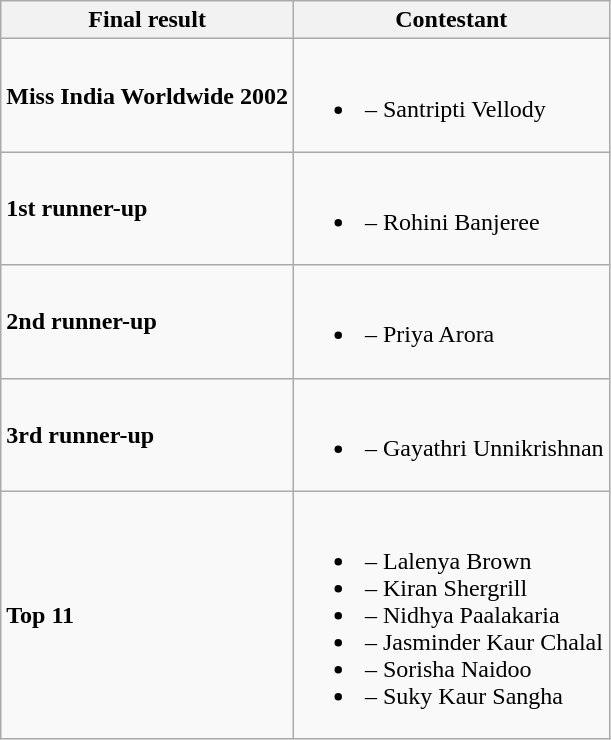<table class="wikitable">
<tr>
<th>Final result</th>
<th>Contestant</th>
</tr>
<tr>
<td><strong>Miss India Worldwide 2002</strong></td>
<td><br><ul><li><strong></strong> – Santripti Vellody</li></ul></td>
</tr>
<tr>
<td><strong>1st runner-up</strong></td>
<td><br><ul><li><strong></strong> – Rohini Banjeree</li></ul></td>
</tr>
<tr>
<td><strong>2nd runner-up</strong></td>
<td><br><ul><li><strong></strong> – Priya Arora</li></ul></td>
</tr>
<tr>
<td><strong>3rd runner-up</strong></td>
<td><br><ul><li><strong></strong> – Gayathri Unnikrishnan</li></ul></td>
</tr>
<tr>
<td><strong>Top 11</strong></td>
<td><br><ul><li><strong></strong> – Lalenya Brown</li><li><strong></strong> – Kiran Shergrill</li><li><strong></strong> – Nidhya Paalakaria</li><li><strong></strong> – Jasminder Kaur Chalal</li><li><strong></strong> – Sorisha Naidoo</li><li><strong></strong> – Suky Kaur Sangha</li></ul></td>
</tr>
</table>
